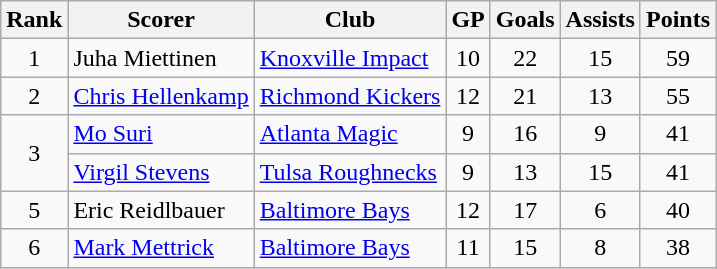<table class="wikitable">
<tr>
<th>Rank</th>
<th>Scorer</th>
<th>Club</th>
<th>GP</th>
<th>Goals</th>
<th>Assists</th>
<th>Points</th>
</tr>
<tr>
<td align=center>1</td>
<td>Juha Miettinen</td>
<td><a href='#'>Knoxville Impact</a></td>
<td align=center>10</td>
<td align=center>22</td>
<td align=center>15</td>
<td align=center>59</td>
</tr>
<tr>
<td align=center>2</td>
<td><a href='#'>Chris Hellenkamp</a></td>
<td><a href='#'>Richmond Kickers</a></td>
<td align=center>12</td>
<td align=center>21</td>
<td align=center>13</td>
<td align=center>55</td>
</tr>
<tr>
<td rowspan="2" align=center>3</td>
<td><a href='#'>Mo Suri</a></td>
<td><a href='#'>Atlanta Magic</a></td>
<td align=center>9</td>
<td align=center>16</td>
<td align=center>9</td>
<td align=center>41</td>
</tr>
<tr>
<td><a href='#'>Virgil Stevens</a></td>
<td><a href='#'>Tulsa Roughnecks</a></td>
<td align=center>9</td>
<td align=center>13</td>
<td align=center>15</td>
<td align=center>41</td>
</tr>
<tr>
<td align=center>5</td>
<td>Eric Reidlbauer</td>
<td><a href='#'>Baltimore Bays</a></td>
<td align=center>12</td>
<td align=center>17</td>
<td align=center>6</td>
<td align=center>40</td>
</tr>
<tr>
<td align=center>6</td>
<td><a href='#'>Mark Mettrick</a></td>
<td><a href='#'>Baltimore Bays</a></td>
<td align=center>11</td>
<td align=center>15</td>
<td align=center>8</td>
<td align=center>38</td>
</tr>
</table>
